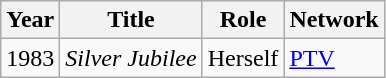<table class="wikitable sortable plainrowheaders">
<tr style="text-align:center;">
<th scope="col">Year</th>
<th scope="col">Title</th>
<th scope="col">Role</th>
<th scope="col">Network</th>
</tr>
<tr>
<td>1983</td>
<td><em>Silver Jubilee</em></td>
<td>Herself</td>
<td><a href='#'>PTV</a></td>
</tr>
</table>
